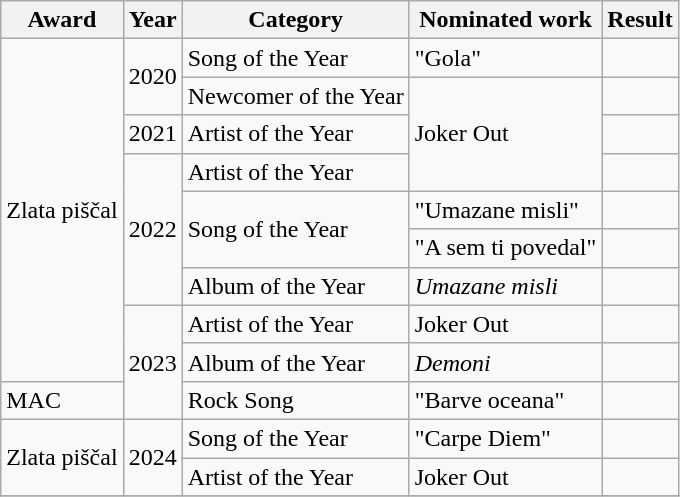<table class="wikitable">
<tr>
<th>Award</th>
<th>Year</th>
<th>Category</th>
<th>Nominated work</th>
<th>Result</th>
</tr>
<tr>
<td rowspan=9>Zlata piščal </td>
<td rowspan="2">2020</td>
<td>Song of the Year</td>
<td>"Gola"</td>
<td></td>
</tr>
<tr>
<td>Newcomer of the Year</td>
<td rowspan=3>Joker Out</td>
<td></td>
</tr>
<tr>
<td>2021</td>
<td>Artist of the Year</td>
<td></td>
</tr>
<tr>
<td rowspan=4>2022</td>
<td>Artist of the Year</td>
<td></td>
</tr>
<tr>
<td rowspan=2>Song of the Year</td>
<td>"Umazane misli"</td>
<td></td>
</tr>
<tr>
<td>"A sem ti povedal"</td>
<td></td>
</tr>
<tr>
<td>Album of the Year</td>
<td><em>Umazane misli</em></td>
<td></td>
</tr>
<tr>
<td rowspan=3>2023</td>
<td>Artist of the Year</td>
<td>Joker Out</td>
<td></td>
</tr>
<tr>
<td>Album of the Year</td>
<td><em>Demoni</em></td>
<td></td>
</tr>
<tr>
<td rowspan=1>MAC </td>
<td>Rock Song</td>
<td>"Barve oceana"</td>
<td></td>
</tr>
<tr>
<td rowspan=2>Zlata piščal </td>
<td rowspan="2">2024</td>
<td>Song of the Year</td>
<td>"Carpe Diem"</td>
<td></td>
</tr>
<tr>
<td>Artist of the Year</td>
<td>Joker Out</td>
<td></td>
</tr>
<tr>
</tr>
</table>
